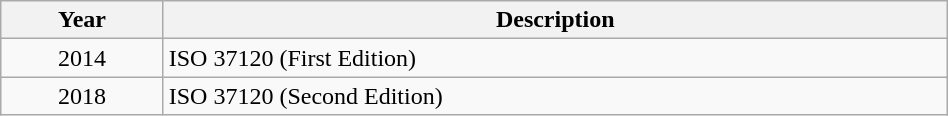<table class = "wikitable" font-size = 95%; width = 50%; background-color = transparent>
<tr>
<th>Year</th>
<th>Description</th>
</tr>
<tr>
<td align = "center">2014</td>
<td>ISO 37120 (First Edition)</td>
</tr>
<tr>
<td align = "center">2018</td>
<td>ISO 37120 (Second Edition)</td>
</tr>
</table>
